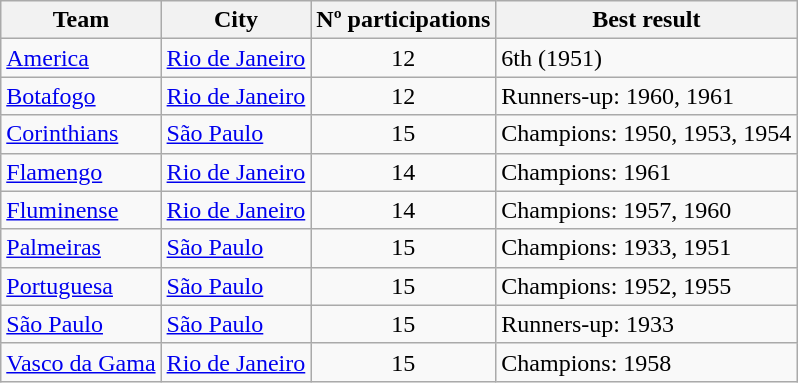<table class="wikitable sortable">
<tr>
<th>Team</th>
<th>City</th>
<th>Nº participations</th>
<th>Best result</th>
</tr>
<tr>
<td><a href='#'>America</a></td>
<td> <a href='#'>Rio de Janeiro</a></td>
<td align=center>12</td>
<td>6th (1951)</td>
</tr>
<tr>
<td><a href='#'>Botafogo</a></td>
<td> <a href='#'>Rio de Janeiro</a></td>
<td align=center>12</td>
<td>Runners-up: 1960, 1961</td>
</tr>
<tr>
<td><a href='#'>Corinthians</a></td>
<td> <a href='#'>São Paulo</a></td>
<td align=center>15</td>
<td>Champions: 1950, 1953, 1954</td>
</tr>
<tr>
<td><a href='#'>Flamengo</a></td>
<td> <a href='#'>Rio de Janeiro</a></td>
<td align=center>14</td>
<td>Champions: 1961</td>
</tr>
<tr>
<td><a href='#'>Fluminense</a></td>
<td> <a href='#'>Rio de Janeiro</a></td>
<td align=center>14</td>
<td>Champions: 1957, 1960</td>
</tr>
<tr>
<td><a href='#'>Palmeiras</a></td>
<td> <a href='#'>São Paulo</a></td>
<td align=center>15</td>
<td>Champions: 1933, 1951</td>
</tr>
<tr>
<td><a href='#'>Portuguesa</a></td>
<td> <a href='#'>São Paulo</a></td>
<td align=center>15</td>
<td>Champions: 1952, 1955</td>
</tr>
<tr>
<td><a href='#'>São Paulo</a></td>
<td> <a href='#'>São Paulo</a></td>
<td align=center>15</td>
<td>Runners-up: 1933</td>
</tr>
<tr>
<td><a href='#'>Vasco da Gama</a></td>
<td> <a href='#'>Rio de Janeiro</a></td>
<td align=center>15</td>
<td>Champions: 1958</td>
</tr>
</table>
